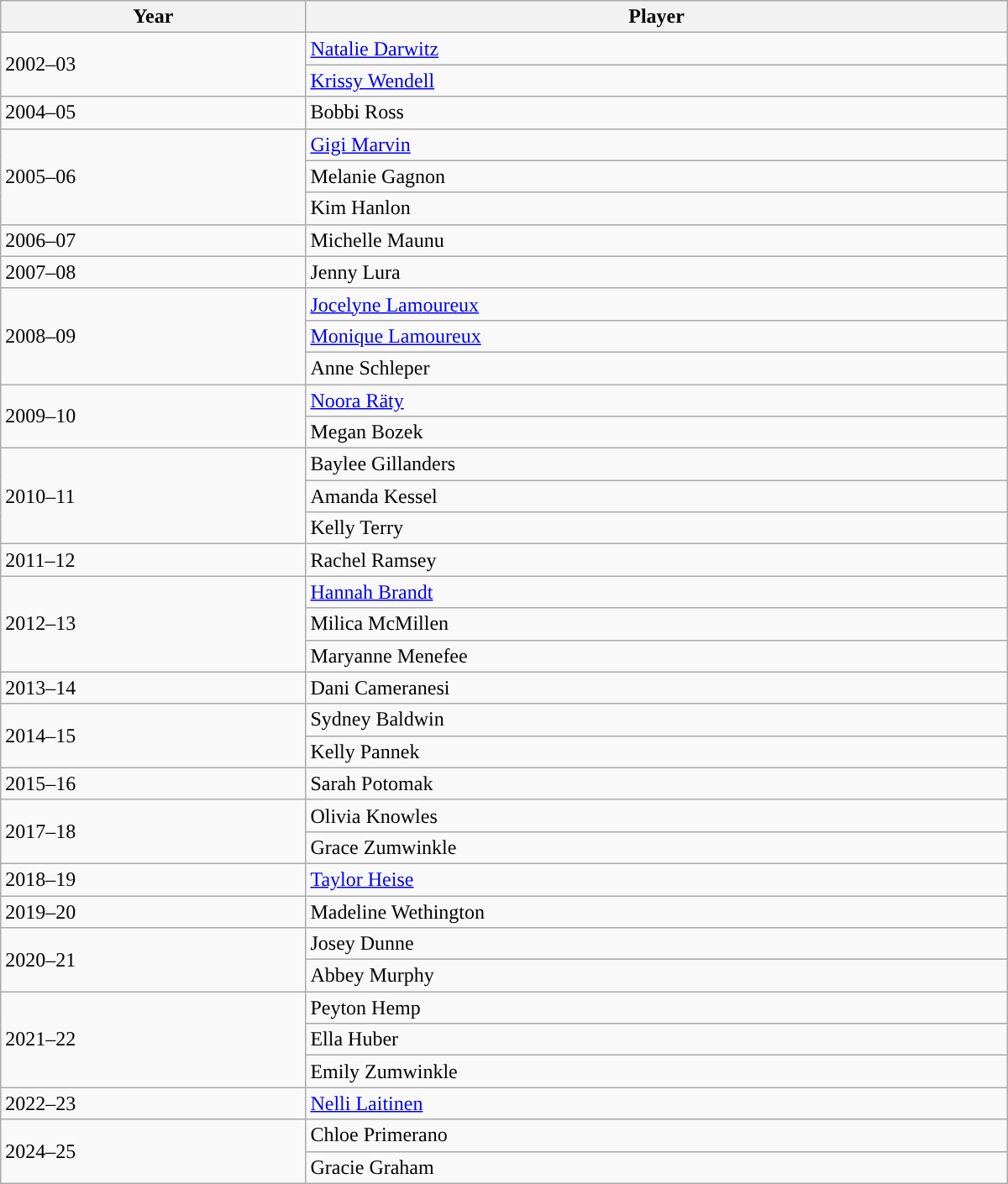<table class="wikitable" style="width: 50em">
<tr>
<th>Year</th>
<th>Player</th>
</tr>
<tr>
<td rowspan="2">2002–03</td>
<td><a href='#'>Natalie Darwitz</a></td>
</tr>
<tr>
<td><a href='#'>Krissy Wendell</a></td>
</tr>
<tr>
<td>2004–05</td>
<td>Bobbi Ross</td>
</tr>
<tr>
<td rowspan="3">2005–06</td>
<td><a href='#'>Gigi Marvin</a></td>
</tr>
<tr>
<td>Melanie Gagnon</td>
</tr>
<tr>
<td>Kim Hanlon</td>
</tr>
<tr>
<td>2006–07</td>
<td>Michelle Maunu</td>
</tr>
<tr>
<td>2007–08</td>
<td>Jenny Lura</td>
</tr>
<tr>
<td rowspan="3">2008–09</td>
<td><a href='#'>Jocelyne Lamoureux</a></td>
</tr>
<tr>
<td><a href='#'>Monique Lamoureux</a></td>
</tr>
<tr>
<td>Anne Schleper</td>
</tr>
<tr>
<td rowspan="2">2009–10</td>
<td><a href='#'>Noora Räty</a></td>
</tr>
<tr>
<td>Megan Bozek</td>
</tr>
<tr>
<td rowspan="3">2010–11</td>
<td>Baylee Gillanders</td>
</tr>
<tr>
<td>Amanda Kessel</td>
</tr>
<tr>
<td>Kelly Terry</td>
</tr>
<tr>
<td>2011–12</td>
<td>Rachel Ramsey</td>
</tr>
<tr>
<td rowspan="3">2012–13</td>
<td><a href='#'>Hannah Brandt</a></td>
</tr>
<tr>
<td>Milica McMillen</td>
</tr>
<tr>
<td>Maryanne Menefee</td>
</tr>
<tr>
<td>2013–14</td>
<td>Dani Cameranesi</td>
</tr>
<tr>
<td rowspan="2">2014–15</td>
<td>Sydney Baldwin</td>
</tr>
<tr>
<td>Kelly Pannek</td>
</tr>
<tr>
<td>2015–16</td>
<td>Sarah Potomak</td>
</tr>
<tr>
<td rowspan="2">2017–18</td>
<td>Olivia Knowles</td>
</tr>
<tr>
<td>Grace Zumwinkle</td>
</tr>
<tr>
<td>2018–19</td>
<td><a href='#'>Taylor Heise</a></td>
</tr>
<tr>
<td>2019–20</td>
<td>Madeline Wethington</td>
</tr>
<tr>
<td rowspan="2">2020–21</td>
<td>Josey Dunne</td>
</tr>
<tr>
<td>Abbey Murphy</td>
</tr>
<tr>
<td rowspan="3">2021–22</td>
<td>Peyton Hemp</td>
</tr>
<tr>
<td>Ella Huber</td>
</tr>
<tr>
<td>Emily Zumwinkle</td>
</tr>
<tr>
<td>2022–23</td>
<td><a href='#'>Nelli Laitinen</a></td>
</tr>
<tr>
<td rowspan="2">2024–25</td>
<td>Chloe Primerano</td>
</tr>
<tr>
<td>Gracie Graham</td>
</tr>
</table>
